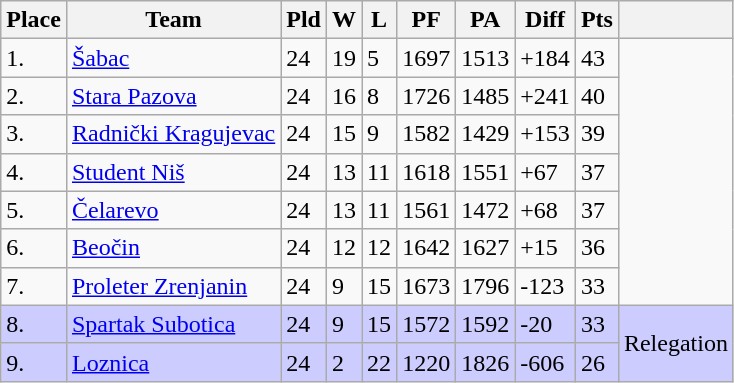<table class="wikitable">
<tr>
<th>Place</th>
<th>Team</th>
<th>Pld</th>
<th>W</th>
<th>L</th>
<th>PF</th>
<th>PA</th>
<th>Diff</th>
<th>Pts</th>
<th></th>
</tr>
<tr>
<td>1.</td>
<td><a href='#'>Šabac</a></td>
<td>24</td>
<td>19</td>
<td>5</td>
<td>1697</td>
<td>1513</td>
<td>+184</td>
<td>43</td>
<td rowspan="7"></td>
</tr>
<tr>
<td>2.</td>
<td><a href='#'>Stara Pazova</a></td>
<td>24</td>
<td>16</td>
<td>8</td>
<td>1726</td>
<td>1485</td>
<td>+241</td>
<td>40</td>
</tr>
<tr>
<td>3.</td>
<td><a href='#'>Radnički Kragujevac</a></td>
<td>24</td>
<td>15</td>
<td>9</td>
<td>1582</td>
<td>1429</td>
<td>+153</td>
<td>39</td>
</tr>
<tr>
<td>4.</td>
<td><a href='#'>Student Niš</a></td>
<td>24</td>
<td>13</td>
<td>11</td>
<td>1618</td>
<td>1551</td>
<td>+67</td>
<td>37</td>
</tr>
<tr>
<td>5.</td>
<td><a href='#'>Čelarevo</a></td>
<td>24</td>
<td>13</td>
<td>11</td>
<td>1561</td>
<td>1472</td>
<td>+68</td>
<td>37</td>
</tr>
<tr>
<td>6.</td>
<td><a href='#'>Beočin</a></td>
<td>24</td>
<td>12</td>
<td>12</td>
<td>1642</td>
<td>1627</td>
<td>+15</td>
<td>36</td>
</tr>
<tr>
<td>7.</td>
<td><a href='#'>Proleter Zrenjanin</a></td>
<td>24</td>
<td>9</td>
<td>15</td>
<td>1673</td>
<td>1796</td>
<td>-123</td>
<td>33</td>
</tr>
<tr style="background:#CCCCFF;">
<td>8.</td>
<td><a href='#'>Spartak Subotica</a></td>
<td>24</td>
<td>9</td>
<td>15</td>
<td>1572</td>
<td>1592</td>
<td>-20</td>
<td>33</td>
<td rowspan="2">Relegation</td>
</tr>
<tr style="background:#CCCCFF;">
<td>9.</td>
<td><a href='#'>Loznica</a></td>
<td>24</td>
<td>2</td>
<td>22</td>
<td>1220</td>
<td>1826</td>
<td>-606</td>
<td>26</td>
</tr>
</table>
